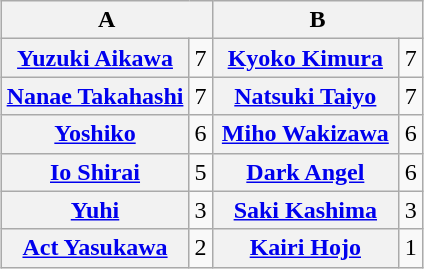<table class="wikitable" style="margin: 1em auto 1em auto;text-align:center">
<tr>
<th colspan="2" style="width:50%">A</th>
<th colspan="2" style="width:50%">B</th>
</tr>
<tr>
<th><a href='#'>Yuzuki Aikawa</a></th>
<td>7</td>
<th><a href='#'>Kyoko Kimura</a></th>
<td>7</td>
</tr>
<tr>
<th><a href='#'>Nanae Takahashi</a></th>
<td>7</td>
<th><a href='#'>Natsuki Taiyo</a></th>
<td>7</td>
</tr>
<tr>
<th><a href='#'>Yoshiko</a></th>
<td>6</td>
<th><a href='#'>Miho Wakizawa</a></th>
<td>6</td>
</tr>
<tr>
<th><a href='#'>Io Shirai</a></th>
<td>5</td>
<th><a href='#'>Dark Angel</a></th>
<td>6</td>
</tr>
<tr>
<th><a href='#'>Yuhi</a></th>
<td>3</td>
<th><a href='#'>Saki Kashima</a></th>
<td>3</td>
</tr>
<tr>
<th><a href='#'>Act Yasukawa</a></th>
<td>2</td>
<th><a href='#'>Kairi Hojo</a></th>
<td>1</td>
</tr>
</table>
